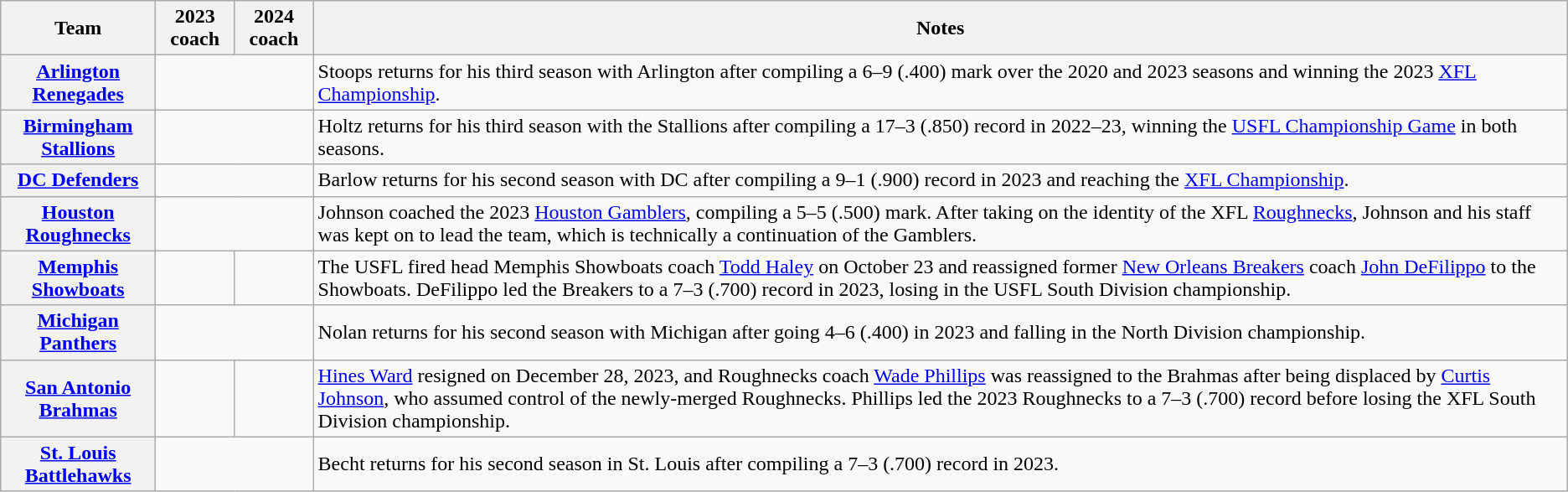<table class="wikitable sortable plainrowheaders">
<tr>
<th scope="col">Team</th>
<th scope="col">2023 coach</th>
<th scope="col">2024 coach</th>
<th class="unsortable" scope="col">Notes</th>
</tr>
<tr>
<th scope="row"><a href='#'>Arlington Renegades</a></th>
<td colspan=2></td>
<td>Stoops returns for his third season with Arlington after compiling a 6–9 (.400) mark over the 2020 and 2023 seasons and winning the 2023 <a href='#'>XFL Championship</a>.</td>
</tr>
<tr>
<th scope="row"><a href='#'>Birmingham Stallions</a></th>
<td colspan=2></td>
<td>Holtz returns for his third season with the Stallions after compiling a 17–3 (.850) record in 2022–23, winning the <a href='#'>USFL Championship Game</a> in both seasons.</td>
</tr>
<tr>
<th scope="row"><a href='#'>DC Defenders</a></th>
<td colspan=2></td>
<td>Barlow returns for his second season with DC after compiling a 9–1 (.900) record in 2023 and reaching the <a href='#'>XFL Championship</a>.</td>
</tr>
<tr>
<th scope="row"><a href='#'>Houston Roughnecks</a></th>
<td colspan=2></td>
<td>Johnson coached the 2023 <a href='#'>Houston Gamblers</a>, compiling a 5–5 (.500) mark. After taking on the identity of the XFL <a href='#'>Roughnecks</a>, Johnson and his staff was kept on to lead the team, which is technically a continuation of the Gamblers.</td>
</tr>
<tr>
<th scope="row"><a href='#'>Memphis Showboats</a></th>
<td></td>
<td></td>
<td>The USFL fired head Memphis Showboats coach <a href='#'>Todd Haley</a> on October 23 and reassigned former  <a href='#'>New Orleans Breakers</a> coach <a href='#'>John DeFilippo</a> to the Showboats. DeFilippo led the Breakers to a 7–3 (.700) record in 2023, losing in the USFL South Division championship.</td>
</tr>
<tr>
<th scope="row"><a href='#'>Michigan Panthers</a></th>
<td colspan=2></td>
<td>Nolan returns for his second season with Michigan after going 4–6 (.400) in 2023 and falling in the North Division championship.</td>
</tr>
<tr>
<th scope="row"><a href='#'>San Antonio Brahmas</a></th>
<td></td>
<td></td>
<td><a href='#'>Hines Ward</a> resigned on December 28, 2023, and Roughnecks coach <a href='#'>Wade Phillips</a> was reassigned to the Brahmas after being displaced by <a href='#'>Curtis Johnson</a>, who assumed control of the newly-merged Roughnecks. Phillips led the 2023 Roughnecks to a 7–3 (.700) record before losing the XFL South Division championship.</td>
</tr>
<tr>
<th scope="row"><a href='#'>St. Louis Battlehawks</a></th>
<td colspan=2></td>
<td>Becht returns for his second season in St. Louis after compiling a 7–3 (.700) record in 2023.</td>
</tr>
</table>
